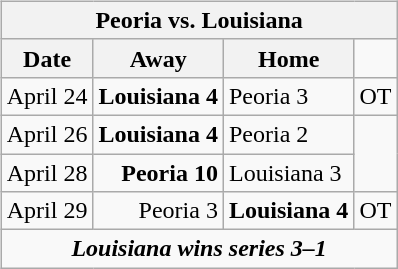<table cellspacing="10">
<tr>
<td valign="top"><br><table class="wikitable">
<tr>
<th bgcolor="#DDDDDD" colspan="4">Peoria vs. Louisiana</th>
</tr>
<tr>
<th>Date</th>
<th>Away</th>
<th>Home</th>
</tr>
<tr>
<td>April 24</td>
<td align="right"><strong>Louisiana 4</strong></td>
<td>Peoria 3</td>
<td>OT</td>
</tr>
<tr>
<td>April 26</td>
<td align="right"><strong>Louisiana 4</strong></td>
<td>Peoria 2</td>
</tr>
<tr>
<td>April 28</td>
<td align="right"><strong>Peoria 10</strong></td>
<td>Louisiana 3</td>
</tr>
<tr>
<td>April 29</td>
<td align="right">Peoria 3</td>
<td><strong>Louisiana 4</strong></td>
<td>OT</td>
</tr>
<tr align="center">
<td colspan="4"><strong><em>Louisiana wins series 3–1</em></strong></td>
</tr>
</table>
</td>
</tr>
</table>
